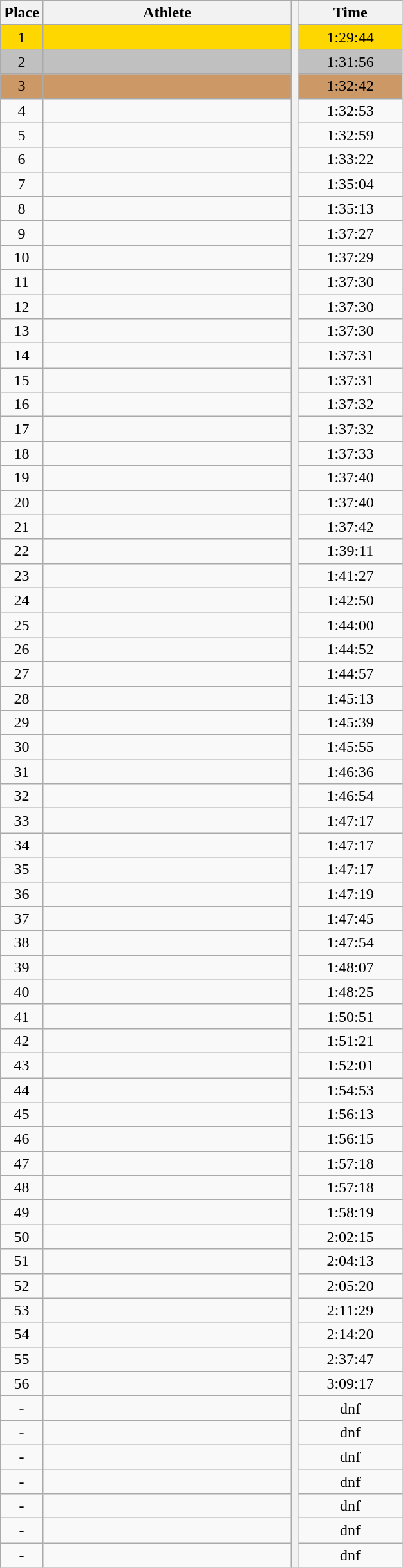<table class="wikitable" style="text-align:center">
<tr>
<th>Place</th>
<th width=250>Athlete</th>
<th rowspan=64></th>
<th width=100>Time</th>
</tr>
<tr bgcolor=gold>
<td>1</td>
<td align=left></td>
<td>1:29:44</td>
</tr>
<tr bgcolor=silver>
<td>2</td>
<td align=left></td>
<td>1:31:56</td>
</tr>
<tr bgcolor=cc9966>
<td>3</td>
<td align=left></td>
<td>1:32:42</td>
</tr>
<tr>
<td>4</td>
<td align=left></td>
<td>1:32:53</td>
</tr>
<tr>
<td>5</td>
<td align=left></td>
<td>1:32:59</td>
</tr>
<tr>
<td>6</td>
<td align=left></td>
<td>1:33:22</td>
</tr>
<tr>
<td>7</td>
<td align=left></td>
<td>1:35:04</td>
</tr>
<tr>
<td>8</td>
<td align=left></td>
<td>1:35:13</td>
</tr>
<tr>
<td>9</td>
<td align=left></td>
<td>1:37:27</td>
</tr>
<tr>
<td>10</td>
<td align=left></td>
<td>1:37:29</td>
</tr>
<tr>
<td>11</td>
<td align=left></td>
<td>1:37:30</td>
</tr>
<tr>
<td>12</td>
<td align=left></td>
<td>1:37:30</td>
</tr>
<tr>
<td>13</td>
<td align=left></td>
<td>1:37:30</td>
</tr>
<tr>
<td>14</td>
<td align=left></td>
<td>1:37:31</td>
</tr>
<tr>
<td>15</td>
<td align=left></td>
<td>1:37:31</td>
</tr>
<tr>
<td>16</td>
<td align=left></td>
<td>1:37:32</td>
</tr>
<tr>
<td>17</td>
<td align=left></td>
<td>1:37:32</td>
</tr>
<tr>
<td>18</td>
<td align=left></td>
<td>1:37:33</td>
</tr>
<tr>
<td>19</td>
<td align=left></td>
<td>1:37:40</td>
</tr>
<tr>
<td>20</td>
<td align=left></td>
<td>1:37:40</td>
</tr>
<tr>
<td>21</td>
<td align=left></td>
<td>1:37:42</td>
</tr>
<tr>
<td>22</td>
<td align=left></td>
<td>1:39:11</td>
</tr>
<tr>
<td>23</td>
<td align=left></td>
<td>1:41:27</td>
</tr>
<tr>
<td>24</td>
<td align=left></td>
<td>1:42:50</td>
</tr>
<tr>
<td>25</td>
<td align=left></td>
<td>1:44:00</td>
</tr>
<tr>
<td>26</td>
<td align=left></td>
<td>1:44:52</td>
</tr>
<tr>
<td>27</td>
<td align=left></td>
<td>1:44:57</td>
</tr>
<tr>
<td>28</td>
<td align=left></td>
<td>1:45:13</td>
</tr>
<tr>
<td>29</td>
<td align=left></td>
<td>1:45:39</td>
</tr>
<tr>
<td>30</td>
<td align=left></td>
<td>1:45:55</td>
</tr>
<tr>
<td>31</td>
<td align=left></td>
<td>1:46:36</td>
</tr>
<tr>
<td>32</td>
<td align=left></td>
<td>1:46:54</td>
</tr>
<tr>
<td>33</td>
<td align=left></td>
<td>1:47:17</td>
</tr>
<tr>
<td>34</td>
<td align=left></td>
<td>1:47:17</td>
</tr>
<tr>
<td>35</td>
<td align=left></td>
<td>1:47:17</td>
</tr>
<tr>
<td>36</td>
<td align=left></td>
<td>1:47:19</td>
</tr>
<tr>
<td>37</td>
<td align=left></td>
<td>1:47:45</td>
</tr>
<tr>
<td>38</td>
<td align=left></td>
<td>1:47:54</td>
</tr>
<tr>
<td>39</td>
<td align=left></td>
<td>1:48:07</td>
</tr>
<tr>
<td>40</td>
<td align=left></td>
<td>1:48:25</td>
</tr>
<tr>
<td>41</td>
<td align=left></td>
<td>1:50:51</td>
</tr>
<tr>
<td>42</td>
<td align=left></td>
<td>1:51:21</td>
</tr>
<tr>
<td>43</td>
<td align=left></td>
<td>1:52:01</td>
</tr>
<tr>
<td>44</td>
<td align=left></td>
<td>1:54:53</td>
</tr>
<tr>
<td>45</td>
<td align=left></td>
<td>1:56:13</td>
</tr>
<tr>
<td>46</td>
<td align=left></td>
<td>1:56:15</td>
</tr>
<tr>
<td>47</td>
<td align=left></td>
<td>1:57:18</td>
</tr>
<tr>
<td>48</td>
<td align=left></td>
<td>1:57:18</td>
</tr>
<tr>
<td>49</td>
<td align=left></td>
<td>1:58:19</td>
</tr>
<tr>
<td>50</td>
<td align=left></td>
<td>2:02:15</td>
</tr>
<tr>
<td>51</td>
<td align=left></td>
<td>2:04:13</td>
</tr>
<tr>
<td>52</td>
<td align=left></td>
<td>2:05:20</td>
</tr>
<tr>
<td>53</td>
<td align=left></td>
<td>2:11:29</td>
</tr>
<tr>
<td>54</td>
<td align=left></td>
<td>2:14:20</td>
</tr>
<tr>
<td>55</td>
<td align=left></td>
<td>2:37:47</td>
</tr>
<tr>
<td>56</td>
<td align=left></td>
<td>3:09:17</td>
</tr>
<tr>
<td>-</td>
<td align=left></td>
<td>dnf</td>
</tr>
<tr>
<td>-</td>
<td align=left></td>
<td>dnf</td>
</tr>
<tr>
<td>-</td>
<td align=left></td>
<td>dnf</td>
</tr>
<tr>
<td>-</td>
<td align=left></td>
<td>dnf</td>
</tr>
<tr>
<td>-</td>
<td align=left></td>
<td>dnf</td>
</tr>
<tr>
<td>-</td>
<td align=left></td>
<td>dnf</td>
</tr>
<tr>
<td>-</td>
<td align=left></td>
<td>dnf</td>
</tr>
</table>
